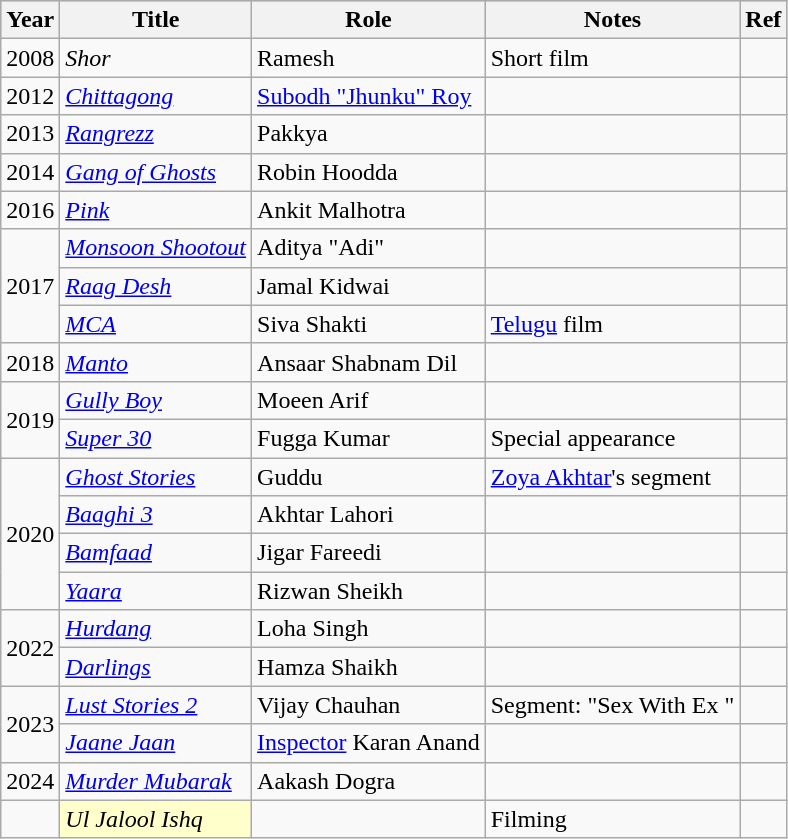<table class="wikitable sortable" sortable">
<tr style="background:#ccc; text-align:center;">
<th scope="col">Year</th>
<th scope="col">Title</th>
<th scope="col">Role</th>
<th scope="col" class="unsortable">Notes</th>
<th scope="col" class="unsortable">Ref</th>
</tr>
<tr>
<td>2008</td>
<td><em>Shor</em></td>
<td>Ramesh</td>
<td>Short film</td>
<td></td>
</tr>
<tr>
<td>2012</td>
<td><em><a href='#'>Chittagong</a></em></td>
<td><a href='#'>Subodh "Jhunku" Roy</a></td>
<td></td>
<td></td>
</tr>
<tr>
<td>2013</td>
<td><em><a href='#'>Rangrezz</a></em></td>
<td>Pakkya</td>
<td></td>
<td></td>
</tr>
<tr>
<td>2014</td>
<td><em><a href='#'>Gang of Ghosts</a></em></td>
<td>Robin Hoodda</td>
<td></td>
<td></td>
</tr>
<tr>
<td>2016</td>
<td><em><a href='#'>Pink</a></em></td>
<td>Ankit Malhotra</td>
<td></td>
<td></td>
</tr>
<tr>
<td rowspan="3">2017</td>
<td><em><a href='#'>Monsoon Shootout</a></em></td>
<td>Aditya "Adi"</td>
<td></td>
<td></td>
</tr>
<tr>
<td><em><a href='#'>Raag Desh</a></em></td>
<td>Jamal Kidwai</td>
<td></td>
<td></td>
</tr>
<tr>
<td><em><a href='#'>MCA</a></em></td>
<td>Siva Shakti</td>
<td><a href='#'>Telugu</a> film</td>
<td></td>
</tr>
<tr>
<td>2018</td>
<td><a href='#'><em>Manto</em></a></td>
<td>Ansaar Shabnam Dil</td>
<td></td>
<td></td>
</tr>
<tr>
<td rowspan=2>2019</td>
<td><em><a href='#'>Gully Boy</a></em></td>
<td>Moeen Arif</td>
<td></td>
<td></td>
</tr>
<tr>
<td><em><a href='#'>Super 30</a></em></td>
<td>Fugga Kumar</td>
<td>Special appearance</td>
<td></td>
</tr>
<tr>
<td rowspan=4>2020</td>
<td><em><a href='#'>Ghost Stories</a></em></td>
<td>Guddu</td>
<td><a href='#'>Zoya Akhtar</a>'s segment</td>
<td></td>
</tr>
<tr>
<td><em><a href='#'>Baaghi 3</a></em></td>
<td>Akhtar Lahori</td>
<td></td>
<td></td>
</tr>
<tr>
<td><em><a href='#'>Bamfaad</a></em></td>
<td>Jigar Fareedi</td>
<td></td>
<td></td>
</tr>
<tr>
<td><em><a href='#'>Yaara</a></em></td>
<td>Rizwan Sheikh</td>
<td></td>
<td></td>
</tr>
<tr>
<td rowspan=2>2022</td>
<td scope="row"><em><a href='#'>Hurdang</a></em></td>
<td>Loha Singh</td>
<td></td>
<td></td>
</tr>
<tr>
<td scope="row"><em><a href='#'>Darlings</a></em></td>
<td>Hamza Shaikh</td>
<td></td>
<td></td>
</tr>
<tr>
<td rowspan="2">2023</td>
<td><em><a href='#'>Lust Stories 2</a></em></td>
<td>Vijay Chauhan</td>
<td>Segment: "Sex With Ex "</td>
<td></td>
</tr>
<tr>
<td><em><a href='#'>Jaane Jaan</a></em></td>
<td><a href='#'>Inspector</a> Karan Anand</td>
<td></td>
<td></td>
</tr>
<tr>
<td>2024</td>
<td><em><a href='#'>Murder Mubarak</a></em></td>
<td>Aakash Dogra</td>
<td></td>
<td></td>
</tr>
<tr>
<td></td>
<td scope="row" style="background:#FFFFCC;"><em>Ul Jalool Ishq</em></td>
<td></td>
<td>Filming</td>
<td></td>
</tr>
</table>
